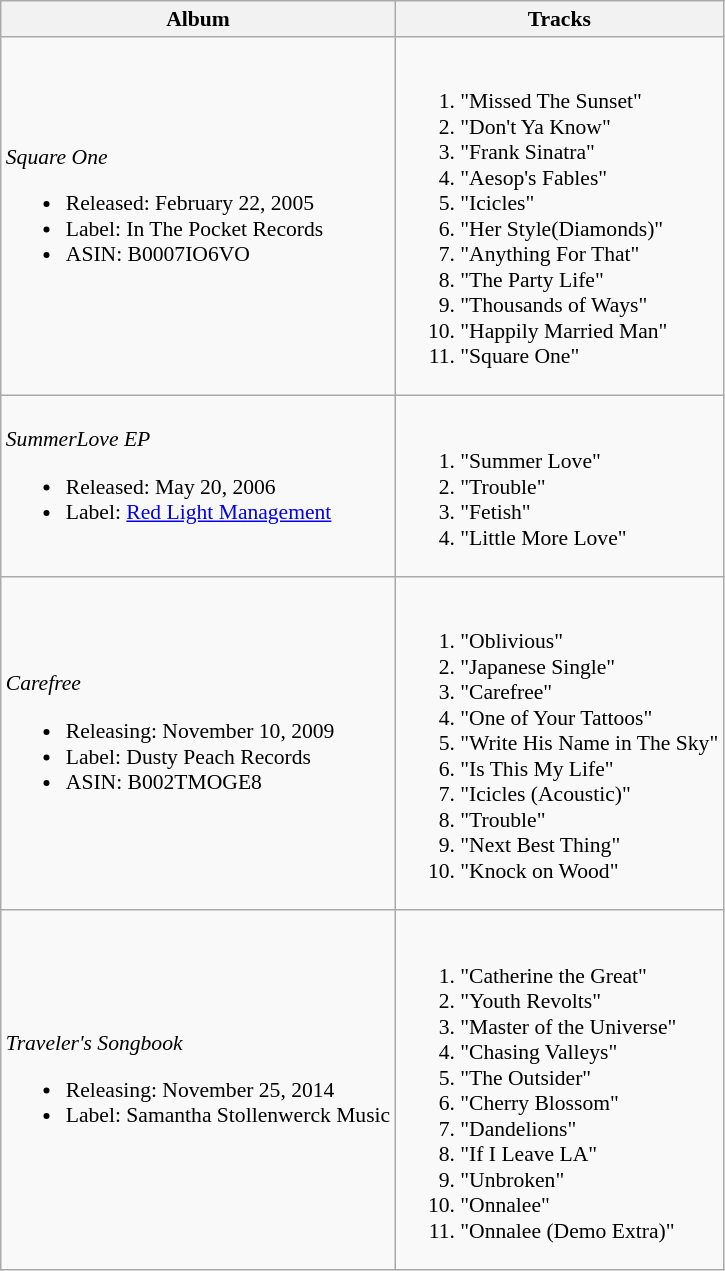<table class="wikitable" style="font-size: 90%;">
<tr>
<th>Album</th>
<th>Tracks</th>
</tr>
<tr>
<td><em>Square One</em><br><ul><li>Released: February 22, 2005</li><li>Label: In The Pocket Records</li><li>ASIN: B0007IO6VO</li></ul></td>
<td><br><ol><li>"Missed The Sunset"</li><li>"Don't Ya Know"</li><li>"Frank Sinatra"</li><li>"Aesop's Fables"</li><li>"Icicles"</li><li>"Her Style(Diamonds)"</li><li>"Anything For That"</li><li>"The Party Life"</li><li>"Thousands of Ways"</li><li>"Happily Married Man"</li><li>"Square One"</li></ol></td>
</tr>
<tr>
<td><em>SummerLove EP</em><br><ul><li>Released: May 20, 2006</li><li>Label: <a href='#'>Red Light Management</a></li></ul></td>
<td><br><ol><li>"Summer Love"</li><li>"Trouble"</li><li>"Fetish"</li><li>"Little More Love"</li></ol></td>
</tr>
<tr>
<td><em>Carefree</em><br><ul><li>Releasing: November 10, 2009</li><li>Label: Dusty Peach Records</li><li>ASIN: B002TMOGE8</li></ul></td>
<td><br><ol><li>"Oblivious"</li><li>"Japanese Single"</li><li>"Carefree"</li><li>"One of Your Tattoos"</li><li>"Write His Name in The Sky"</li><li>"Is This My Life"</li><li>"Icicles (Acoustic)"</li><li>"Trouble"</li><li>"Next Best Thing"</li><li>"Knock on Wood"</li></ol></td>
</tr>
<tr>
<td><em>Traveler's Songbook</em><br><ul><li>Releasing: November 25, 2014</li><li>Label: Samantha Stollenwerck Music</li></ul></td>
<td><br><ol><li>"Catherine the Great"</li><li>"Youth Revolts"</li><li>"Master of the Universe"</li><li>"Chasing Valleys"</li><li>"The Outsider"</li><li>"Cherry Blossom"</li><li>"Dandelions"</li><li>"If I Leave LA"</li><li>"Unbroken"</li><li>"Onnalee"</li><li>"Onnalee (Demo Extra)"</li></ol></td>
</tr>
</table>
